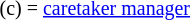<table>
<tr>
<td><small>(c) = <a href='#'>caretaker manager</a></small></td>
</tr>
</table>
